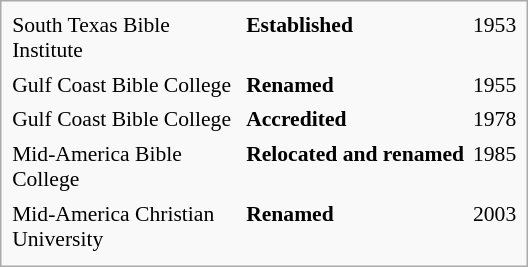<table class="infobox" cellpadding="2" cellspacing="2" style="font-size: 90%;">
<tr>
<td width="150pt">South Texas Bible Institute</td>
<td><strong>Established</strong></td>
<td>1953</td>
</tr>
<tr>
<td width="150pt">Gulf Coast Bible College</td>
<td><strong>Renamed</strong></td>
<td>1955</td>
</tr>
<tr>
<td width="150pt">Gulf Coast Bible College</td>
<td><strong>Accredited</strong></td>
<td>1978</td>
</tr>
<tr>
<td width="150pt">Mid-America Bible College</td>
<td><strong>Relocated and renamed</strong></td>
<td>1985</td>
</tr>
<tr>
<td width="150pt">Mid-America Christian University</td>
<td><strong>Renamed</strong></td>
<td>2003</td>
</tr>
<tr>
</tr>
</table>
